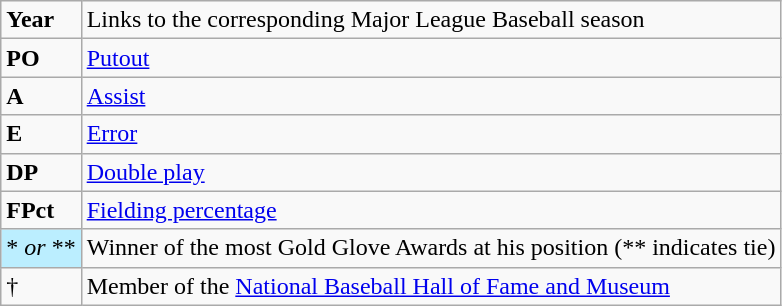<table class="wikitable" border="1">
<tr>
<td><strong>Year</strong></td>
<td>Links to the corresponding Major League Baseball season</td>
</tr>
<tr>
<td><strong>PO</strong></td>
<td><a href='#'>Putout</a></td>
</tr>
<tr>
<td><strong>A</strong></td>
<td><a href='#'>Assist</a></td>
</tr>
<tr>
<td><strong>E</strong></td>
<td><a href='#'>Error</a></td>
</tr>
<tr>
<td><strong>DP</strong></td>
<td><a href='#'>Double play</a></td>
</tr>
<tr>
<td><strong>FPct</strong></td>
<td><a href='#'>Fielding percentage</a></td>
</tr>
<tr>
<td bgcolor=#bbeeff>* <em>or</em> **</td>
<td>Winner of the most Gold Glove Awards at his position (** indicates tie)</td>
</tr>
<tr>
<td>†</td>
<td>Member of the <a href='#'>National Baseball Hall of Fame and Museum</a></td>
</tr>
</table>
